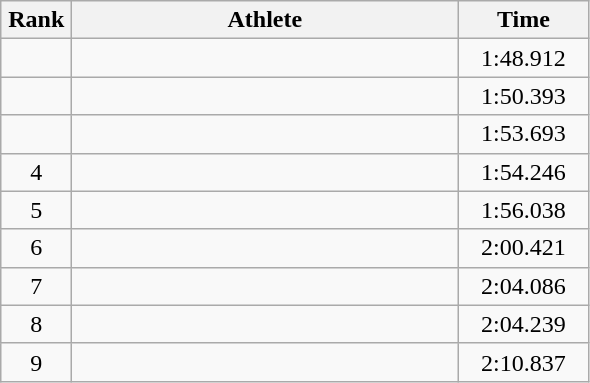<table class=wikitable style="text-align:center">
<tr>
<th width=40>Rank</th>
<th width=250>Athlete</th>
<th width=80>Time</th>
</tr>
<tr>
<td></td>
<td align=left></td>
<td>1:48.912</td>
</tr>
<tr>
<td></td>
<td align=left></td>
<td>1:50.393</td>
</tr>
<tr>
<td></td>
<td align=left></td>
<td>1:53.693</td>
</tr>
<tr>
<td>4</td>
<td align=left></td>
<td>1:54.246</td>
</tr>
<tr>
<td>5</td>
<td align=left></td>
<td>1:56.038</td>
</tr>
<tr>
<td>6</td>
<td align=left></td>
<td>2:00.421</td>
</tr>
<tr>
<td>7</td>
<td align=left></td>
<td>2:04.086</td>
</tr>
<tr>
<td>8</td>
<td align=left></td>
<td>2:04.239</td>
</tr>
<tr>
<td>9</td>
<td align=left></td>
<td>2:10.837</td>
</tr>
</table>
